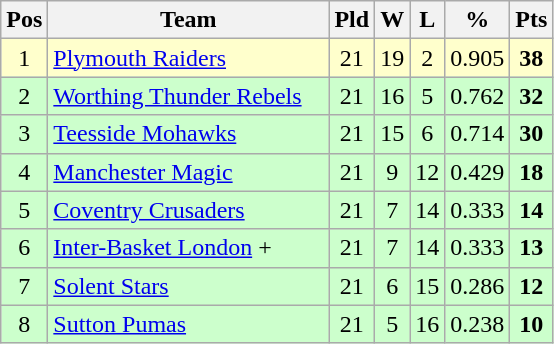<table class="wikitable" style="text-align: center;">
<tr>
<th>Pos</th>
<th scope="col" style="width: 180px;">Team</th>
<th>Pld</th>
<th>W</th>
<th>L</th>
<th>%</th>
<th>Pts</th>
</tr>
<tr style="background: #ffffcc;">
<td>1</td>
<td style="text-align:left;"><a href='#'>Plymouth Raiders</a></td>
<td>21</td>
<td>19</td>
<td>2</td>
<td>0.905</td>
<td><strong>38</strong></td>
</tr>
<tr style="background: #ccffcc;">
<td>2</td>
<td style="text-align:left;"><a href='#'>Worthing Thunder Rebels</a></td>
<td>21</td>
<td>16</td>
<td>5</td>
<td>0.762</td>
<td><strong>32</strong></td>
</tr>
<tr style="background: #ccffcc;">
<td>3</td>
<td style="text-align:left;"><a href='#'>Teesside Mohawks</a></td>
<td>21</td>
<td>15</td>
<td>6</td>
<td>0.714</td>
<td><strong>30</strong></td>
</tr>
<tr style="background: #ccffcc;">
<td>4</td>
<td style="text-align:left;"><a href='#'>Manchester Magic</a></td>
<td>21</td>
<td>9</td>
<td>12</td>
<td>0.429</td>
<td><strong>18</strong></td>
</tr>
<tr style="background: #ccffcc;">
<td>5</td>
<td style="text-align:left;"><a href='#'>Coventry Crusaders</a></td>
<td>21</td>
<td>7</td>
<td>14</td>
<td>0.333</td>
<td><strong>14</strong></td>
</tr>
<tr style="background: #ccffcc;">
<td>6</td>
<td style="text-align:left;"><a href='#'>Inter-Basket London</a> +</td>
<td>21</td>
<td>7</td>
<td>14</td>
<td>0.333</td>
<td><strong>13</strong></td>
</tr>
<tr style="background: #ccffcc;">
<td>7</td>
<td style="text-align:left;"><a href='#'>Solent Stars</a></td>
<td>21</td>
<td>6</td>
<td>15</td>
<td>0.286</td>
<td><strong>12</strong></td>
</tr>
<tr style="background: #ccffcc;">
<td>8</td>
<td style="text-align:left;"><a href='#'>Sutton Pumas</a></td>
<td>21</td>
<td>5</td>
<td>16</td>
<td>0.238</td>
<td><strong>10</strong></td>
</tr>
</table>
